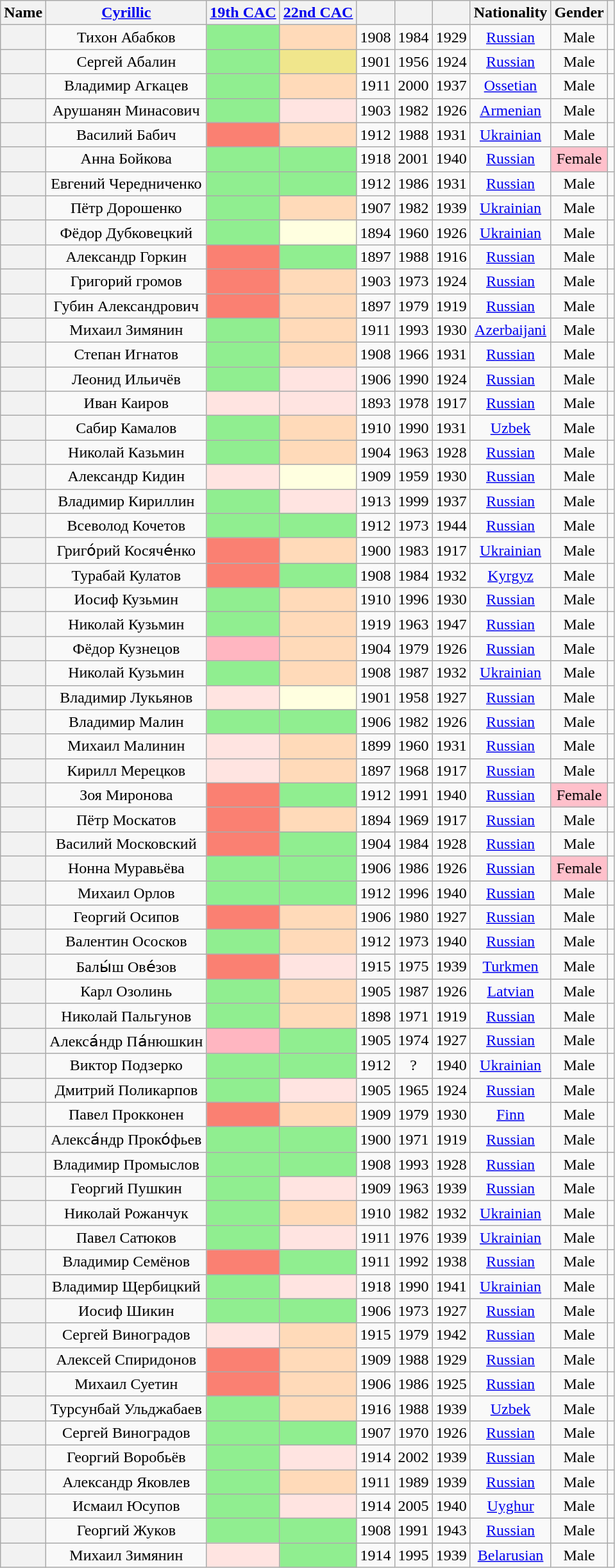<table class="wikitable sortable" style=text-align:center>
<tr>
<th scope="col">Name</th>
<th scope="col" class="unsortable"><a href='#'>Cyrillic</a></th>
<th scope="col"><a href='#'>19th CAC</a></th>
<th scope="col"><a href='#'>22nd  CAC</a></th>
<th scope="col"></th>
<th scope="col"></th>
<th scope="col"></th>
<th scope="col">Nationality</th>
<th scope="col">Gender</th>
<th scope="col" class="unsortable"></th>
</tr>
<tr>
<th align="center" scope="row" style="font-weight:normal;"></th>
<td>Тихон Абабков</td>
<td bgcolor = LightGreen></td>
<td bgcolor = PeachPuff></td>
<td>1908</td>
<td>1984</td>
<td>1929</td>
<td><a href='#'>Russian</a></td>
<td>Male</td>
<td></td>
</tr>
<tr>
<th align="center" scope="row" style="font-weight:normal;"></th>
<td>Сергей Абалин</td>
<td bgcolor = LightGreen></td>
<td bgcolor = Khaki></td>
<td>1901</td>
<td>1956</td>
<td>1924</td>
<td><a href='#'>Russian</a></td>
<td>Male</td>
<td></td>
</tr>
<tr>
<th align="center" scope="row" style="font-weight:normal;"></th>
<td>Владимир Агкацев</td>
<td bgcolor = LightGreen></td>
<td bgcolor = PeachPuff></td>
<td>1911</td>
<td>2000</td>
<td>1937</td>
<td><a href='#'>Ossetian</a></td>
<td>Male</td>
<td></td>
</tr>
<tr>
<th align="center" scope="row" style="font-weight:normal;"></th>
<td>Арушанян Минасович</td>
<td bgcolor = LightGreen></td>
<td bgcolor = MistyRose></td>
<td>1903</td>
<td>1982</td>
<td>1926</td>
<td><a href='#'>Armenian</a></td>
<td>Male</td>
<td></td>
</tr>
<tr>
<th align="center" scope="row" style="font-weight:normal;"></th>
<td>Василий Бабич</td>
<td bgcolor = Salmon></td>
<td bgcolor = PeachPuff></td>
<td>1912</td>
<td>1988</td>
<td>1931</td>
<td><a href='#'>Ukrainian</a></td>
<td>Male</td>
<td></td>
</tr>
<tr>
<th align="center" scope="row" style="font-weight:normal;"></th>
<td>Анна Бойкова</td>
<td bgcolor = LightGreen></td>
<td bgcolor = LightGreen></td>
<td>1918</td>
<td>2001</td>
<td>1940</td>
<td><a href='#'>Russian</a></td>
<td style="background: Pink">Female</td>
<td></td>
</tr>
<tr>
<th align="center" scope="row" style="font-weight:normal;"></th>
<td>Евгений Чередниченко</td>
<td bgcolor = LightGreen></td>
<td bgcolor = LightGreen></td>
<td>1912</td>
<td>1986</td>
<td>1931</td>
<td><a href='#'>Russian</a></td>
<td>Male</td>
<td></td>
</tr>
<tr>
<th align="center" scope="row" style="font-weight:normal;"></th>
<td>Пётр Дорошенко</td>
<td bgcolor = LightGreen></td>
<td bgcolor = PeachPuff></td>
<td>1907</td>
<td>1982</td>
<td>1939</td>
<td><a href='#'>Ukrainian</a></td>
<td>Male</td>
<td></td>
</tr>
<tr>
<th align="center" scope="row" style="font-weight:normal;"></th>
<td>Фёдор Дубковецкий</td>
<td bgcolor = LightGreen></td>
<td bgcolor = LightYellow></td>
<td>1894</td>
<td>1960</td>
<td>1926</td>
<td><a href='#'>Ukrainian</a></td>
<td>Male</td>
<td></td>
</tr>
<tr>
<th align="center" scope="row" style="font-weight:normal;"></th>
<td>Александр Горкин</td>
<td bgcolor = Salmon></td>
<td bgcolor = LightGreen></td>
<td>1897</td>
<td>1988</td>
<td>1916</td>
<td><a href='#'>Russian</a></td>
<td>Male</td>
<td></td>
</tr>
<tr>
<th align="center" scope="row" style="font-weight:normal;"></th>
<td>Григорий громов</td>
<td bgcolor = Salmon></td>
<td bgcolor = PeachPuff></td>
<td>1903</td>
<td>1973</td>
<td>1924</td>
<td><a href='#'>Russian</a></td>
<td>Male</td>
<td></td>
</tr>
<tr>
<th align="center" scope="row" style="font-weight:normal;"></th>
<td>Губин Александрович</td>
<td bgcolor = Salmon></td>
<td bgcolor = PeachPuff></td>
<td>1897</td>
<td>1979</td>
<td>1919</td>
<td><a href='#'>Russian</a></td>
<td>Male</td>
<td></td>
</tr>
<tr>
<th align="center" scope="row" style="font-weight:normal;"></th>
<td>Михаил Зимянин</td>
<td bgcolor = LightGreen></td>
<td bgcolor = PeachPuff></td>
<td>1911</td>
<td>1993</td>
<td>1930</td>
<td><a href='#'>Azerbaijani</a></td>
<td>Male</td>
<td></td>
</tr>
<tr>
<th align="center" scope="row" style="font-weight:normal;"></th>
<td>Степан Игнатов</td>
<td bgcolor = LightGreen></td>
<td bgcolor = PeachPuff></td>
<td>1908</td>
<td>1966</td>
<td>1931</td>
<td><a href='#'>Russian</a></td>
<td>Male</td>
<td></td>
</tr>
<tr>
<th align="center" scope="row" style="font-weight:normal;"></th>
<td>Леонид Ильичёв</td>
<td bgcolor = LightGreen></td>
<td bgcolor = MistyRose></td>
<td>1906</td>
<td>1990</td>
<td>1924</td>
<td><a href='#'>Russian</a></td>
<td>Male</td>
<td></td>
</tr>
<tr>
<th align="center" scope="row" style="font-weight:normal;"></th>
<td>Иван Каиров</td>
<td bgcolor = MistyRose></td>
<td bgcolor = MistyRose></td>
<td>1893</td>
<td>1978</td>
<td>1917</td>
<td><a href='#'>Russian</a></td>
<td>Male</td>
<td></td>
</tr>
<tr>
<th align="center" scope="row" style="font-weight:normal;"></th>
<td>Сабир Камалов</td>
<td bgcolor = LightGreen></td>
<td bgcolor = PeachPuff></td>
<td>1910</td>
<td>1990</td>
<td>1931</td>
<td><a href='#'>Uzbek</a></td>
<td>Male</td>
<td></td>
</tr>
<tr>
<th align="center" scope="row" style="font-weight:normal;"></th>
<td>Николай Казьмин</td>
<td bgcolor = LightGreen></td>
<td bgcolor = PeachPuff></td>
<td>1904</td>
<td>1963</td>
<td>1928</td>
<td><a href='#'>Russian</a></td>
<td>Male</td>
<td></td>
</tr>
<tr>
<th align="center" scope="row" style="font-weight:normal;"></th>
<td>Александр Кидин</td>
<td bgcolor = MistyRose></td>
<td bgcolor = LightYellow></td>
<td>1909</td>
<td>1959</td>
<td>1930</td>
<td><a href='#'>Russian</a></td>
<td>Male</td>
<td></td>
</tr>
<tr>
<th align="center" scope="row" style="font-weight:normal;"></th>
<td>Владимир Кириллин</td>
<td bgcolor = LightGreen></td>
<td bgcolor = MistyRose></td>
<td>1913</td>
<td>1999</td>
<td>1937</td>
<td><a href='#'>Russian</a></td>
<td>Male</td>
<td></td>
</tr>
<tr>
<th align="center" scope="row" style="font-weight:normal;"></th>
<td>Всеволод Кочетов</td>
<td bgcolor = LightGreen></td>
<td bgcolor = LightGreen></td>
<td>1912</td>
<td>1973</td>
<td>1944</td>
<td><a href='#'>Russian</a></td>
<td>Male</td>
<td></td>
</tr>
<tr>
<th align="center" scope="row" style="font-weight:normal;"></th>
<td>Григо́рий Косяче́нко</td>
<td bgcolor = Salmon></td>
<td bgcolor = PeachPuff></td>
<td>1900</td>
<td>1983</td>
<td>1917</td>
<td><a href='#'>Ukrainian</a></td>
<td>Male</td>
<td></td>
</tr>
<tr>
<th align="center" scope="row" style="font-weight:normal;"></th>
<td>Турабай Кулатов</td>
<td bgcolor = Salmon></td>
<td bgcolor = LightGreen></td>
<td>1908</td>
<td>1984</td>
<td>1932</td>
<td><a href='#'>Kyrgyz</a></td>
<td>Male</td>
<td></td>
</tr>
<tr>
<th align="center" scope="row" style="font-weight:normal;"></th>
<td>Иосиф Кузьмин</td>
<td bgcolor = LightGreen></td>
<td bgcolor = PeachPuff></td>
<td>1910</td>
<td>1996</td>
<td>1930</td>
<td><a href='#'>Russian</a></td>
<td>Male</td>
<td></td>
</tr>
<tr>
<th align="center" scope="row" style="font-weight:normal;"></th>
<td>Николай Кузьмин</td>
<td bgcolor = LightGreen></td>
<td bgcolor = PeachPuff></td>
<td>1919</td>
<td>1963</td>
<td>1947</td>
<td><a href='#'>Russian</a></td>
<td>Male</td>
<td></td>
</tr>
<tr>
<th align="center" scope="row" style="font-weight:normal;"></th>
<td>Фёдор Кузнецов</td>
<td bgcolor = LightPink></td>
<td bgcolor = PeachPuff></td>
<td>1904</td>
<td>1979</td>
<td>1926</td>
<td><a href='#'>Russian</a></td>
<td>Male</td>
<td></td>
</tr>
<tr>
<th align="center" scope="row" style="font-weight:normal;"></th>
<td>Николай Кузьмин</td>
<td bgcolor = LightGreen></td>
<td bgcolor = PeachPuff></td>
<td>1908</td>
<td>1987</td>
<td>1932</td>
<td><a href='#'>Ukrainian</a></td>
<td>Male</td>
<td></td>
</tr>
<tr>
<th align="center" scope="row" style="font-weight:normal;"></th>
<td>Владимир Лукьянов</td>
<td bgcolor = MistyRose></td>
<td bgcolor = LightYellow></td>
<td>1901</td>
<td>1958</td>
<td>1927</td>
<td><a href='#'>Russian</a></td>
<td>Male</td>
<td></td>
</tr>
<tr>
<th align="center" scope="row" style="font-weight:normal;"></th>
<td>Владимир Малин</td>
<td bgcolor = LightGreen></td>
<td bgcolor = LightGreen></td>
<td>1906</td>
<td>1982</td>
<td>1926</td>
<td><a href='#'>Russian</a></td>
<td>Male</td>
<td></td>
</tr>
<tr>
<th align="center" scope="row" style="font-weight:normal;"></th>
<td>Михаил Малинин</td>
<td bgcolor = MistyRose></td>
<td bgcolor = PeachPuff></td>
<td>1899</td>
<td>1960</td>
<td>1931</td>
<td><a href='#'>Russian</a></td>
<td>Male</td>
<td></td>
</tr>
<tr>
<th align="center" scope="row" style="font-weight:normal;"></th>
<td>Кирилл Мерецков</td>
<td bgcolor = MistyRose></td>
<td bgcolor = PeachPuff></td>
<td>1897</td>
<td>1968</td>
<td>1917</td>
<td><a href='#'>Russian</a></td>
<td>Male</td>
<td></td>
</tr>
<tr>
<th align="center" scope="row" style="font-weight:normal;"></th>
<td>Зоя Миронова</td>
<td bgcolor = Salmon></td>
<td bgcolor = LightGreen></td>
<td>1912</td>
<td>1991</td>
<td>1940</td>
<td><a href='#'>Russian</a></td>
<td style="background: Pink">Female</td>
<td></td>
</tr>
<tr>
<th align="center" scope="row" style="font-weight:normal;"></th>
<td>Пётр Москатов</td>
<td bgcolor = Salmon></td>
<td bgcolor = PeachPuff></td>
<td>1894</td>
<td>1969</td>
<td>1917</td>
<td><a href='#'>Russian</a></td>
<td>Male</td>
<td></td>
</tr>
<tr>
<th align="center" scope="row" style="font-weight:normal;"></th>
<td>Василий Московский</td>
<td bgcolor = Salmon></td>
<td bgcolor = LightGreen></td>
<td>1904</td>
<td>1984</td>
<td>1928</td>
<td><a href='#'>Russian</a></td>
<td>Male</td>
<td></td>
</tr>
<tr>
<th align="center" scope="row" style="font-weight:normal;"></th>
<td>Нонна Муравьёва</td>
<td bgcolor = LightGreen></td>
<td bgcolor = LightGreen></td>
<td>1906</td>
<td>1986</td>
<td>1926</td>
<td><a href='#'>Russian</a></td>
<td style="background: Pink">Female</td>
<td></td>
</tr>
<tr>
<th align="center" scope="row" style="font-weight:normal;"></th>
<td>Михаил Орлов</td>
<td bgcolor = LightGreen></td>
<td bgcolor = LightGreen></td>
<td>1912</td>
<td>1996</td>
<td>1940</td>
<td><a href='#'>Russian</a></td>
<td>Male</td>
<td></td>
</tr>
<tr>
<th align="center" scope="row" style="font-weight:normal;"></th>
<td>Георгий Осипов</td>
<td bgcolor = Salmon></td>
<td bgcolor = PeachPuff></td>
<td>1906</td>
<td>1980</td>
<td>1927</td>
<td><a href='#'>Russian</a></td>
<td>Male</td>
<td></td>
</tr>
<tr>
<th align="center" scope="row" style="font-weight:normal;"></th>
<td>Валентин Ососков</td>
<td bgcolor = LightGreen></td>
<td bgcolor = PeachPuff></td>
<td>1912</td>
<td>1973</td>
<td>1940</td>
<td><a href='#'>Russian</a></td>
<td>Male</td>
<td></td>
</tr>
<tr>
<th align="center" scope="row" style="font-weight:normal;"></th>
<td>Балы́ш Ове́зов</td>
<td bgcolor = Salmon></td>
<td bgcolor = MistyRose></td>
<td>1915</td>
<td>1975</td>
<td>1939</td>
<td><a href='#'>Turkmen</a></td>
<td>Male</td>
<td></td>
</tr>
<tr>
<th align="center" scope="row" style="font-weight:normal;"></th>
<td>Карл Озолинь</td>
<td bgcolor = LightGreen></td>
<td bgcolor = PeachPuff></td>
<td>1905</td>
<td>1987</td>
<td>1926</td>
<td><a href='#'>Latvian</a></td>
<td>Male</td>
<td></td>
</tr>
<tr>
<th align="center" scope="row" style="font-weight:normal;"></th>
<td>Николай Пальгунов</td>
<td bgcolor = LightGreen></td>
<td bgcolor = PeachPuff></td>
<td>1898</td>
<td>1971</td>
<td>1919</td>
<td><a href='#'>Russian</a></td>
<td>Male</td>
<td></td>
</tr>
<tr>
<th align="center" scope="row" style="font-weight:normal;"></th>
<td>Алекса́ндр Па́нюшкин</td>
<td bgcolor = LightPink></td>
<td bgcolor = LightGreen></td>
<td>1905</td>
<td>1974</td>
<td>1927</td>
<td><a href='#'>Russian</a></td>
<td>Male</td>
<td></td>
</tr>
<tr>
<th align="center" scope="row" style="font-weight:normal;"></th>
<td>Виктор Подзерко</td>
<td bgcolor = LightGreen></td>
<td bgcolor = LightGreen></td>
<td>1912</td>
<td>?</td>
<td>1940</td>
<td><a href='#'>Ukrainian</a></td>
<td>Male</td>
<td></td>
</tr>
<tr>
<th align="center" scope="row" style="font-weight:normal;"></th>
<td>Дмитрий Поликарпов</td>
<td bgcolor = LightGreen></td>
<td bgcolor = MistyRose></td>
<td>1905</td>
<td>1965</td>
<td>1924</td>
<td><a href='#'>Russian</a></td>
<td>Male</td>
<td></td>
</tr>
<tr>
<th align="center" scope="row" style="font-weight:normal;"></th>
<td>Павел Прокконен</td>
<td bgcolor = Salmon></td>
<td bgcolor = PeachPuff></td>
<td>1909</td>
<td>1979</td>
<td>1930</td>
<td><a href='#'>Finn</a></td>
<td>Male</td>
<td></td>
</tr>
<tr>
<th align="center" scope="row" style="font-weight:normal;"></th>
<td>Алекса́ндр Проко́фьев</td>
<td bgcolor = LightGreen></td>
<td bgcolor = LightGreen></td>
<td>1900</td>
<td>1971</td>
<td>1919</td>
<td><a href='#'>Russian</a></td>
<td>Male</td>
<td></td>
</tr>
<tr>
<th align="center" scope="row" style="font-weight:normal;"></th>
<td>Владимир Промыслов</td>
<td bgcolor = LightGreen></td>
<td bgcolor = LightGreen></td>
<td>1908</td>
<td>1993</td>
<td>1928</td>
<td><a href='#'>Russian</a></td>
<td>Male</td>
<td></td>
</tr>
<tr>
<th align="center" scope="row" style="font-weight:normal;"></th>
<td>Георгий Пушкин</td>
<td bgcolor = LightGreen></td>
<td bgcolor = MistyRose></td>
<td>1909</td>
<td>1963</td>
<td>1939</td>
<td><a href='#'>Russian</a></td>
<td>Male</td>
<td></td>
</tr>
<tr>
<th align="center" scope="row" style="font-weight:normal;"></th>
<td>Николай Рожанчук</td>
<td bgcolor = LightGreen></td>
<td bgcolor = PeachPuff></td>
<td>1910</td>
<td>1982</td>
<td>1932</td>
<td><a href='#'>Ukrainian</a></td>
<td>Male</td>
<td></td>
</tr>
<tr>
<th align="center" scope="row" style="font-weight:normal;"></th>
<td>Павел Сатюков</td>
<td bgcolor = LightGreen></td>
<td bgcolor = MistyRose></td>
<td>1911</td>
<td>1976</td>
<td>1939</td>
<td><a href='#'>Ukrainian</a></td>
<td>Male</td>
<td></td>
</tr>
<tr>
<th align="center" scope="row" style="font-weight:normal;"></th>
<td>Владимир Семёнов</td>
<td bgcolor = Salmon></td>
<td bgcolor = LightGreen></td>
<td>1911</td>
<td>1992</td>
<td>1938</td>
<td><a href='#'>Russian</a></td>
<td>Male</td>
<td></td>
</tr>
<tr>
<th align="center" scope="row" style="font-weight:normal;"></th>
<td>Владимир Щербицкий</td>
<td bgcolor = LightGreen></td>
<td bgcolor = MistyRose></td>
<td>1918</td>
<td>1990</td>
<td>1941</td>
<td><a href='#'>Ukrainian</a></td>
<td>Male</td>
<td></td>
</tr>
<tr>
<th align="center" scope="row" style="font-weight:normal;"></th>
<td>Иосиф Шикин</td>
<td bgcolor = LightGreen></td>
<td bgcolor = LightGreen></td>
<td>1906</td>
<td>1973</td>
<td>1927</td>
<td><a href='#'>Russian</a></td>
<td>Male</td>
<td></td>
</tr>
<tr>
<th align="center" scope="row" style="font-weight:normal;"></th>
<td>Сергей Виноградов</td>
<td bgcolor = MistyRose></td>
<td bgcolor = PeachPuff></td>
<td>1915</td>
<td>1979</td>
<td>1942</td>
<td><a href='#'>Russian</a></td>
<td>Male</td>
<td></td>
</tr>
<tr>
<th align="center" scope="row" style="font-weight:normal;"></th>
<td>Алексей Спиридонов</td>
<td bgcolor = Salmon></td>
<td bgcolor = PeachPuff></td>
<td>1909</td>
<td>1988</td>
<td>1929</td>
<td><a href='#'>Russian</a></td>
<td>Male</td>
<td></td>
</tr>
<tr>
<th align="center" scope="row" style="font-weight:normal;"></th>
<td>Михаил Суетин</td>
<td bgcolor = Salmon></td>
<td bgcolor = PeachPuff></td>
<td>1906</td>
<td>1986</td>
<td>1925</td>
<td><a href='#'>Russian</a></td>
<td>Male</td>
<td></td>
</tr>
<tr>
<th align="center" scope="row" style="font-weight:normal;"></th>
<td>Турсунбай Ульджабаев</td>
<td bgcolor = LightGreen></td>
<td bgcolor = PeachPuff></td>
<td>1916</td>
<td>1988</td>
<td>1939</td>
<td><a href='#'>Uzbek</a></td>
<td>Male</td>
<td></td>
</tr>
<tr>
<th align="center" scope="row" style="font-weight:normal;"></th>
<td>Сергей Виноградов</td>
<td bgcolor = LightGreen></td>
<td bgcolor = LightGreen></td>
<td>1907</td>
<td>1970</td>
<td>1926</td>
<td><a href='#'>Russian</a></td>
<td>Male</td>
<td></td>
</tr>
<tr>
<th align="center" scope="row" style="font-weight:normal;"></th>
<td>Георгий Воробьёв</td>
<td bgcolor = LightGreen></td>
<td bgcolor = MistyRose></td>
<td>1914</td>
<td>2002</td>
<td>1939</td>
<td><a href='#'>Russian</a></td>
<td>Male</td>
<td></td>
</tr>
<tr>
<th align="center" scope="row" style="font-weight:normal;"></th>
<td>Александр Яковлев</td>
<td bgcolor = LightGreen></td>
<td bgcolor = PeachPuff></td>
<td>1911</td>
<td>1989</td>
<td>1939</td>
<td><a href='#'>Russian</a></td>
<td>Male</td>
<td></td>
</tr>
<tr>
<th align="center" scope="row" style="font-weight:normal;"></th>
<td>Исмаил Юсупов</td>
<td bgcolor = LightGreen></td>
<td bgcolor = MistyRose></td>
<td>1914</td>
<td>2005</td>
<td>1940</td>
<td><a href='#'>Uyghur</a></td>
<td>Male</td>
<td></td>
</tr>
<tr>
<th align="center" scope="row" style="font-weight:normal;"></th>
<td>Георгий Жуков</td>
<td bgcolor = LightGreen></td>
<td bgcolor = LightGreen></td>
<td>1908</td>
<td>1991</td>
<td>1943</td>
<td><a href='#'>Russian</a></td>
<td>Male</td>
<td></td>
</tr>
<tr>
<th align="center" scope="row" style="font-weight:normal;"></th>
<td>Михаил Зимянин</td>
<td bgcolor = MistyRose></td>
<td bgcolor = LightGreen></td>
<td>1914</td>
<td>1995</td>
<td>1939</td>
<td><a href='#'>Belarusian</a></td>
<td>Male</td>
<td></td>
</tr>
</table>
